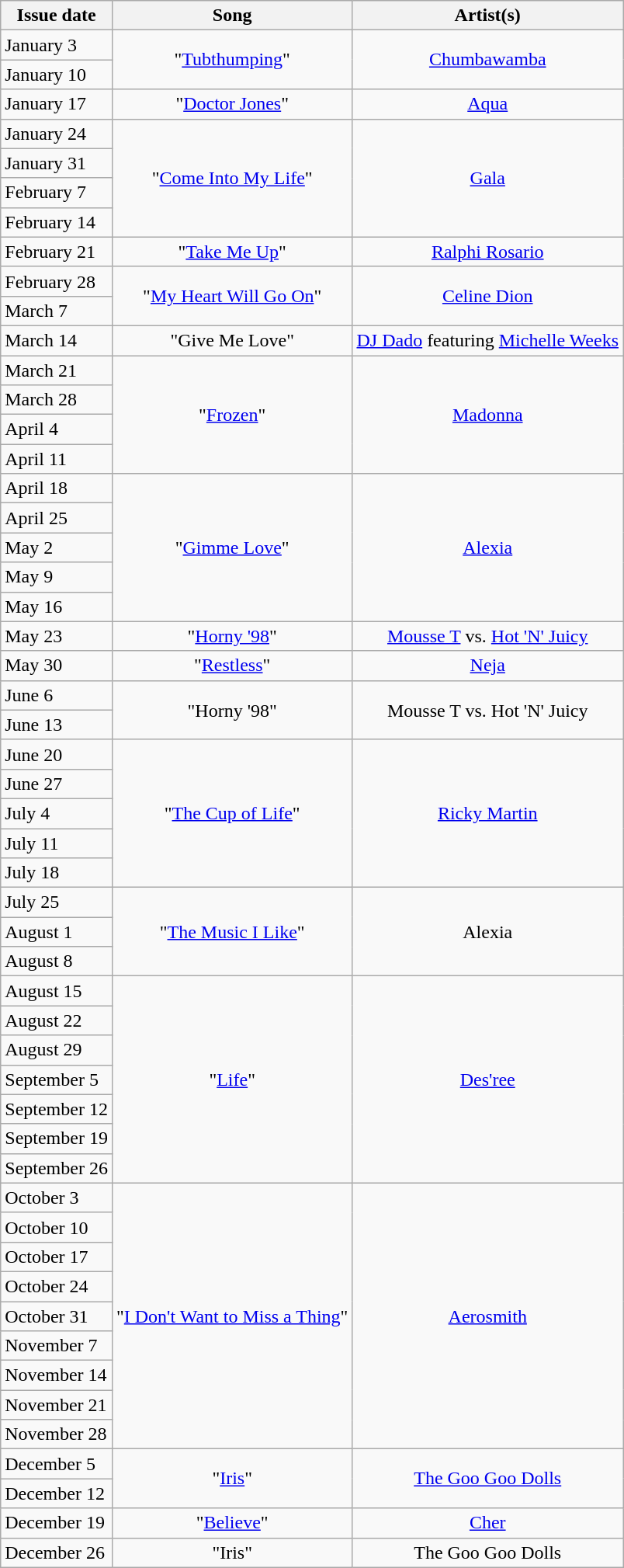<table class="wikitable">
<tr>
<th align="center">Issue date</th>
<th align="center">Song</th>
<th align="center">Artist(s)</th>
</tr>
<tr>
<td align="left">January 3</td>
<td align="center" rowspan="2">"<a href='#'>Tubthumping</a>"</td>
<td align="center" rowspan="2"><a href='#'>Chumbawamba</a></td>
</tr>
<tr>
<td>January 10</td>
</tr>
<tr>
<td align="left">January 17</td>
<td align="center" rowspan="1">"<a href='#'>Doctor Jones</a>"</td>
<td align="center" rowspan="1"><a href='#'>Aqua</a></td>
</tr>
<tr>
<td align="left">January 24</td>
<td align="center" rowspan="4">"<a href='#'>Come Into My Life</a>"</td>
<td align="center" rowspan="4"><a href='#'>Gala</a></td>
</tr>
<tr>
<td>January 31</td>
</tr>
<tr>
<td>February 7</td>
</tr>
<tr>
<td>February 14</td>
</tr>
<tr>
<td align="left">February 21</td>
<td align="center" rowspan="1">"<a href='#'>Take Me Up</a>"</td>
<td align="center" rowspan="1"><a href='#'>Ralphi Rosario</a></td>
</tr>
<tr>
<td align="left">February 28</td>
<td align="center" rowspan="2">"<a href='#'>My Heart Will Go On</a>"</td>
<td align="center" rowspan="2"><a href='#'>Celine Dion</a></td>
</tr>
<tr>
<td>March 7</td>
</tr>
<tr>
<td align="left">March 14</td>
<td align="center" rowspan="1">"Give Me Love"</td>
<td align="center" rowspan="1"><a href='#'>DJ Dado</a> featuring <a href='#'>Michelle Weeks</a></td>
</tr>
<tr>
<td align="left">March 21</td>
<td align="center" rowspan="4">"<a href='#'>Frozen</a>"</td>
<td align="center" rowspan="4"><a href='#'>Madonna</a></td>
</tr>
<tr>
<td>March 28</td>
</tr>
<tr>
<td>April 4</td>
</tr>
<tr>
<td>April 11</td>
</tr>
<tr>
<td align="left">April 18</td>
<td align="center" rowspan="5">"<a href='#'>Gimme Love</a>"</td>
<td align="center" rowspan="5"><a href='#'>Alexia</a></td>
</tr>
<tr>
<td>April 25</td>
</tr>
<tr>
<td>May 2</td>
</tr>
<tr>
<td>May 9</td>
</tr>
<tr>
<td>May 16</td>
</tr>
<tr>
<td align="left">May 23</td>
<td align="center" rowspan="1">"<a href='#'>Horny '98</a>"</td>
<td align="center" rowspan="1"><a href='#'>Mousse T</a> vs. <a href='#'>Hot 'N' Juicy</a></td>
</tr>
<tr>
<td align="left">May 30</td>
<td align="center" rowspan="1">"<a href='#'>Restless</a>"</td>
<td align="center" rowspan="1"><a href='#'>Neja</a></td>
</tr>
<tr>
<td align="left">June 6</td>
<td align="center" rowspan="2">"Horny '98"</td>
<td align="center" rowspan="2">Mousse T vs. Hot 'N' Juicy</td>
</tr>
<tr>
<td>June 13</td>
</tr>
<tr>
<td align="left">June 20</td>
<td align="center" rowspan="5">"<a href='#'>The Cup of Life</a>"</td>
<td align="center" rowspan="5"><a href='#'>Ricky Martin</a></td>
</tr>
<tr>
<td>June 27</td>
</tr>
<tr>
<td>July 4</td>
</tr>
<tr>
<td>July 11</td>
</tr>
<tr>
<td>July 18</td>
</tr>
<tr>
<td align="left">July 25</td>
<td align="center" rowspan="3">"<a href='#'>The Music I Like</a>"</td>
<td align="center" rowspan="3">Alexia</td>
</tr>
<tr>
<td>August 1</td>
</tr>
<tr>
<td>August 8</td>
</tr>
<tr>
<td align="left">August 15</td>
<td align="center" rowspan="7">"<a href='#'>Life</a>"</td>
<td align="center" rowspan="7"><a href='#'>Des'ree</a></td>
</tr>
<tr>
<td>August 22</td>
</tr>
<tr>
<td>August 29</td>
</tr>
<tr>
<td>September 5</td>
</tr>
<tr>
<td>September 12</td>
</tr>
<tr>
<td>September 19</td>
</tr>
<tr>
<td>September 26</td>
</tr>
<tr>
<td align="left">October 3</td>
<td align="center" rowspan="9">"<a href='#'>I Don't Want to Miss a Thing</a>"</td>
<td align="center" rowspan="9"><a href='#'>Aerosmith</a></td>
</tr>
<tr>
<td>October 10</td>
</tr>
<tr>
<td>October 17</td>
</tr>
<tr>
<td>October 24</td>
</tr>
<tr>
<td>October 31</td>
</tr>
<tr>
<td>November 7</td>
</tr>
<tr>
<td>November 14</td>
</tr>
<tr>
<td>November 21</td>
</tr>
<tr>
<td>November 28</td>
</tr>
<tr>
<td align="left">December 5</td>
<td align="center" rowspan="2">"<a href='#'>Iris</a>"</td>
<td align="center" rowspan="2"><a href='#'>The Goo Goo Dolls</a></td>
</tr>
<tr>
<td>December 12</td>
</tr>
<tr>
<td align="left">December 19</td>
<td align="center" rowspan"2">"<a href='#'>Believe</a>"</td>
<td align="center" rowspan"2"><a href='#'>Cher</a></td>
</tr>
<tr>
<td align="left">December 26</td>
<td align="center" rowspan"2">"Iris"</td>
<td align="center" rowspan="2">The Goo Goo Dolls</td>
</tr>
</table>
